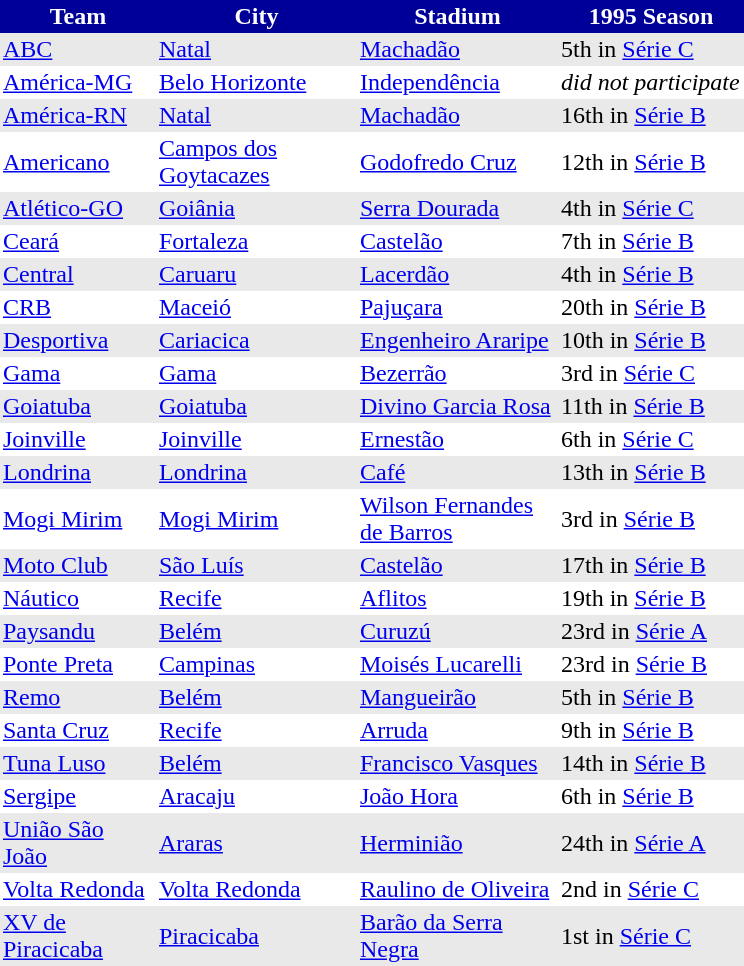<table border="0,75" cellpadding="2" style="border-collapse: collapse;">
<tr>
<th style="background: #009; color: #fff;width:100px"><strong>Team</strong></th>
<th style="background: #009; color: #fff;width:130px"><strong>City</strong></th>
<th style="background: #009; color: #fff;width:130px"><strong>Stadium</strong></th>
<th style="background: #009; color: #fff;width:120px"><strong>1995 Season</strong></th>
</tr>
<tr style="background:#e9e9e9; color:black">
<td><a href='#'>ABC</a></td>
<td><a href='#'>Natal</a></td>
<td><a href='#'>Machadão</a></td>
<td>5th in <a href='#'>Série C</a></td>
</tr>
<tr style="background:white; color:black">
<td><a href='#'>América-MG</a></td>
<td><a href='#'>Belo Horizonte</a></td>
<td><a href='#'>Independência</a></td>
<td><em>did not participate</em></td>
</tr>
<tr style="background:#e9e9e9; color:black">
<td><a href='#'>América-RN</a></td>
<td><a href='#'>Natal</a></td>
<td><a href='#'>Machadão</a></td>
<td>16th in <a href='#'>Série B</a></td>
</tr>
<tr style="background:white; color:black">
<td><a href='#'>Americano</a></td>
<td><a href='#'>Campos dos Goytacazes</a></td>
<td><a href='#'>Godofredo Cruz</a></td>
<td>12th in <a href='#'>Série B</a></td>
</tr>
<tr style="background:#e9e9e9; color:black">
<td><a href='#'>Atlético-GO</a></td>
<td><a href='#'>Goiânia</a></td>
<td><a href='#'>Serra Dourada</a></td>
<td>4th in <a href='#'>Série C</a></td>
</tr>
<tr style="background:white; color:black">
<td><a href='#'>Ceará</a></td>
<td><a href='#'>Fortaleza</a></td>
<td><a href='#'>Castelão</a></td>
<td>7th in <a href='#'>Série B</a></td>
</tr>
<tr style="background:#e9e9e9; color:black">
<td><a href='#'>Central</a></td>
<td><a href='#'>Caruaru</a></td>
<td><a href='#'>Lacerdão</a></td>
<td>4th in <a href='#'>Série B</a></td>
</tr>
<tr style="background:white; color:black">
<td><a href='#'>CRB</a></td>
<td><a href='#'>Maceió</a></td>
<td><a href='#'>Pajuçara</a></td>
<td>20th in <a href='#'>Série B</a></td>
</tr>
<tr style="background:#e9e9e9; color:black">
<td><a href='#'>Desportiva</a></td>
<td><a href='#'>Cariacica</a></td>
<td><a href='#'>Engenheiro Araripe</a></td>
<td>10th in <a href='#'>Série B</a></td>
</tr>
<tr style="background:white; color:black">
<td><a href='#'>Gama</a></td>
<td><a href='#'>Gama</a></td>
<td><a href='#'>Bezerrão</a></td>
<td>3rd in <a href='#'>Série C</a></td>
</tr>
<tr style="background:#e9e9e9; color:black">
<td><a href='#'>Goiatuba</a></td>
<td><a href='#'>Goiatuba</a></td>
<td><a href='#'>Divino Garcia Rosa</a></td>
<td>11th in <a href='#'>Série B</a></td>
</tr>
<tr style="background:white; color:black">
<td><a href='#'>Joinville</a></td>
<td><a href='#'>Joinville</a></td>
<td><a href='#'>Ernestão</a></td>
<td>6th in <a href='#'>Série C</a></td>
</tr>
<tr style="background:#e9e9e9; color:black">
<td><a href='#'>Londrina</a></td>
<td><a href='#'>Londrina</a></td>
<td><a href='#'>Café</a></td>
<td>13th in <a href='#'>Série B</a></td>
</tr>
<tr style="background:white; color:black">
<td><a href='#'>Mogi Mirim</a></td>
<td><a href='#'>Mogi Mirim</a></td>
<td><a href='#'>Wilson Fernandes de Barros</a></td>
<td>3rd in <a href='#'>Série B</a></td>
</tr>
<tr style="background:#e9e9e9; color:black">
<td><a href='#'>Moto Club</a></td>
<td><a href='#'>São Luís</a></td>
<td><a href='#'>Castelão</a></td>
<td>17th in <a href='#'>Série B</a></td>
</tr>
<tr style="background:white; color:black">
<td><a href='#'>Náutico</a></td>
<td><a href='#'>Recife</a></td>
<td><a href='#'>Aflitos</a></td>
<td>19th in <a href='#'>Série B</a></td>
</tr>
<tr style="background:#e9e9e9; color:black">
<td><a href='#'>Paysandu</a></td>
<td><a href='#'>Belém</a></td>
<td><a href='#'>Curuzú</a></td>
<td>23rd in <a href='#'>Série A</a></td>
</tr>
<tr style="background:white; color:black">
<td><a href='#'>Ponte Preta</a></td>
<td><a href='#'>Campinas</a></td>
<td><a href='#'>Moisés Lucarelli</a></td>
<td>23rd in <a href='#'>Série B</a></td>
</tr>
<tr style="background:#e9e9e9; color:black">
<td><a href='#'>Remo</a></td>
<td><a href='#'>Belém</a></td>
<td><a href='#'>Mangueirão</a></td>
<td>5th in <a href='#'>Série B</a></td>
</tr>
<tr style="background:white; color:black">
<td><a href='#'>Santa Cruz</a></td>
<td><a href='#'>Recife</a></td>
<td><a href='#'>Arruda</a></td>
<td>9th in <a href='#'>Série B</a></td>
</tr>
<tr style="background:#e9e9e9; color:black">
<td><a href='#'>Tuna Luso</a></td>
<td><a href='#'>Belém</a></td>
<td><a href='#'>Francisco Vasques</a></td>
<td>14th in <a href='#'>Série B</a></td>
</tr>
<tr style="background:white; color:black">
<td><a href='#'>Sergipe</a></td>
<td><a href='#'>Aracaju</a></td>
<td><a href='#'>João Hora</a></td>
<td>6th in <a href='#'>Série B</a></td>
</tr>
<tr style="background:#e9e9e9; color:black">
<td><a href='#'>União São João</a></td>
<td><a href='#'>Araras</a></td>
<td><a href='#'>Herminião</a></td>
<td>24th in <a href='#'>Série A</a></td>
</tr>
<tr style="background:white; color:black">
<td><a href='#'>Volta Redonda</a></td>
<td><a href='#'>Volta Redonda</a></td>
<td><a href='#'>Raulino de Oliveira</a></td>
<td>2nd in <a href='#'>Série C</a></td>
</tr>
<tr style="background:#e9e9e9; color:black">
<td><a href='#'>XV de Piracicaba</a></td>
<td><a href='#'>Piracicaba</a></td>
<td><a href='#'>Barão da Serra Negra</a></td>
<td>1st in <a href='#'>Série C</a></td>
</tr>
<tr>
</tr>
</table>
